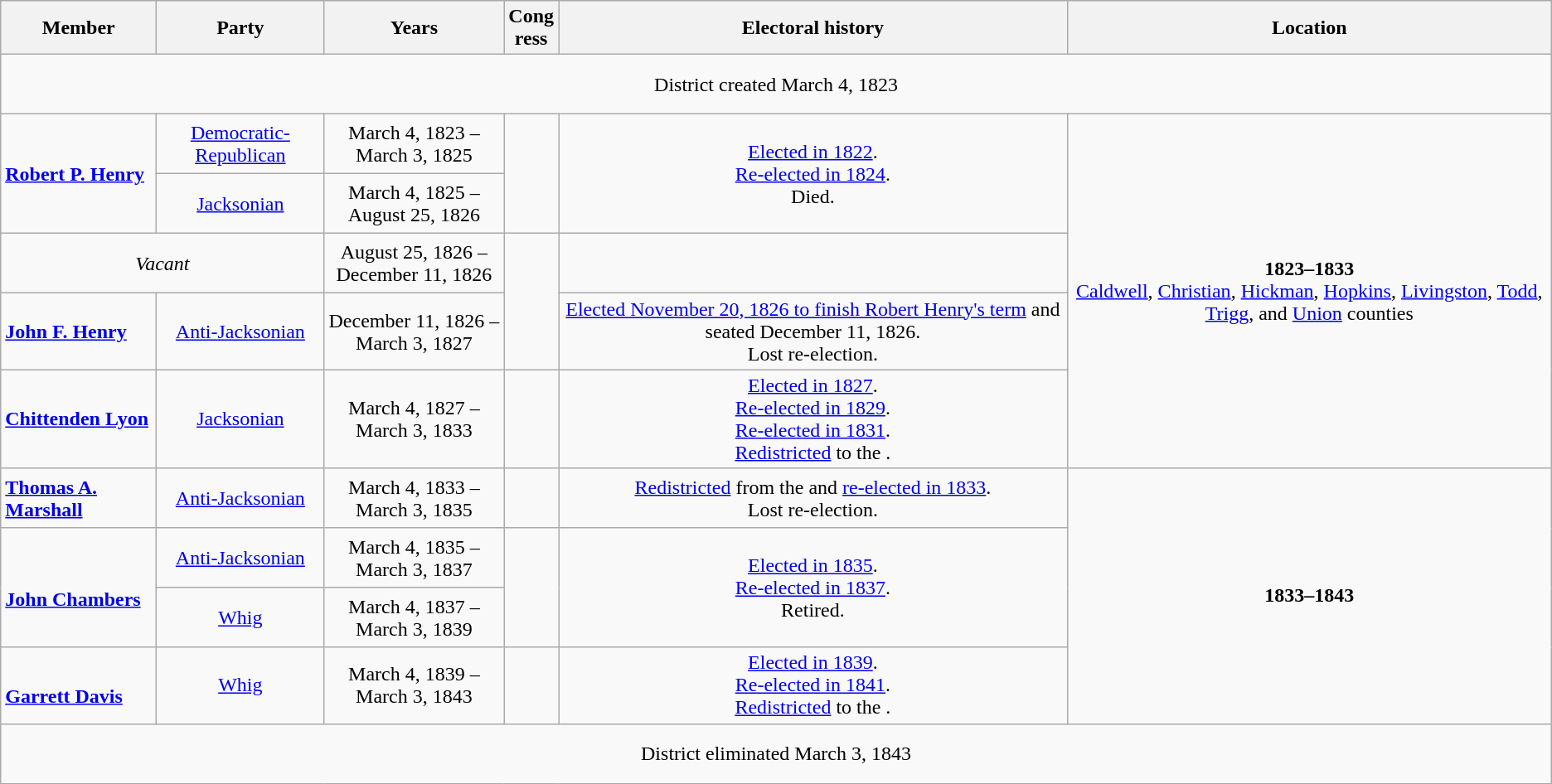<table class=wikitable style="text-align:center">
<tr>
<th>Member</th>
<th>Party</th>
<th>Years</th>
<th>Cong<br>ress</th>
<th>Electoral history</th>
<th>Location</th>
</tr>
<tr style="height:3em">
<td colspan=6>District created March 4, 1823</td>
</tr>
<tr style="height:3em">
<td align=left rowspan=2><strong><a href='#'>Robert P. Henry</a></strong><br></td>
<td><a href='#'>Democratic-Republican</a></td>
<td nowrap>March 4, 1823 –<br>March 3, 1825</td>
<td rowspan=2></td>
<td rowspan=2><a href='#'>Elected in 1822</a>.<br><a href='#'>Re-elected in 1824</a>.<br>Died.</td>
<td rowspan=5><strong>1823–1833</strong><br><a href='#'>Caldwell</a>, <a href='#'>Christian</a>, <a href='#'>Hickman</a>, <a href='#'>Hopkins</a>, <a href='#'>Livingston</a>, <a href='#'>Todd</a>, <a href='#'>Trigg</a>, and <a href='#'>Union</a> counties</td>
</tr>
<tr style="height:3em">
<td><a href='#'>Jacksonian</a></td>
<td nowrap>March 4, 1825 –<br>August 25, 1826</td>
</tr>
<tr style="height:3em">
<td colspan=2><em>Vacant</em></td>
<td nowrap>August 25, 1826 –<br>December 11, 1826</td>
<td rowspan=2></td>
<td></td>
</tr>
<tr style="height:3em">
<td align=left><strong><a href='#'>John F. Henry</a></strong><br></td>
<td><a href='#'>Anti-Jacksonian</a></td>
<td nowrap>December 11, 1826 –<br>March 3, 1827</td>
<td><a href='#'>Elected November 20, 1826 to finish Robert Henry's term</a> and seated December 11, 1826.<br>Lost re-election.</td>
</tr>
<tr style="height:3em">
<td align=left><strong><a href='#'>Chittenden Lyon</a></strong><br></td>
<td><a href='#'>Jacksonian</a></td>
<td nowrap>March 4, 1827 –<br>March 3, 1833</td>
<td></td>
<td><a href='#'>Elected in 1827</a>.<br><a href='#'>Re-elected in 1829</a>.<br><a href='#'>Re-elected in 1831</a>.<br><a href='#'>Redistricted</a> to the .</td>
</tr>
<tr style="height:3em">
<td align=left><strong><a href='#'>Thomas A. Marshall</a></strong><br></td>
<td><a href='#'>Anti-Jacksonian</a></td>
<td nowrap>March 4, 1833 –<br>March 3, 1835</td>
<td></td>
<td><a href='#'>Redistricted</a> from the  and <a href='#'>re-elected in 1833</a>.<br>Lost re-election.</td>
<td rowspan=4><strong>1833–1843</strong><br></td>
</tr>
<tr style="height:3em">
<td align=left rowspan=2><br><strong><a href='#'>John Chambers</a></strong><br></td>
<td><a href='#'>Anti-Jacksonian</a></td>
<td nowrap>March 4, 1835 –<br>March 3, 1837</td>
<td rowspan=2></td>
<td rowspan=2><a href='#'>Elected in 1835</a>.<br><a href='#'>Re-elected in 1837</a>.<br>Retired.</td>
</tr>
<tr style="height:3em">
<td><a href='#'>Whig</a></td>
<td nowrap>March 4, 1837 –<br>March 3, 1839</td>
</tr>
<tr style="height:3em">
<td align=left><br><strong><a href='#'>Garrett Davis</a></strong><br></td>
<td><a href='#'>Whig</a></td>
<td nowrap>March 4, 1839 –<br>March 3, 1843</td>
<td></td>
<td><a href='#'>Elected in 1839</a>.<br><a href='#'>Re-elected in 1841</a>.<br><a href='#'>Redistricted</a> to the .</td>
</tr>
<tr style="height:3em">
<td colspan=6>District eliminated March 3, 1843</td>
</tr>
</table>
